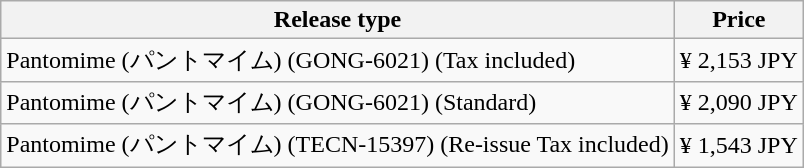<table class="wikitable">
<tr>
<th>Release type</th>
<th>Price</th>
</tr>
<tr>
<td>Pantomime (パントマイム) (GONG-6021) (Tax included)</td>
<td>¥ 2,153 JPY</td>
</tr>
<tr>
<td>Pantomime (パントマイム) (GONG-6021) (Standard)</td>
<td>¥ 2,090 JPY</td>
</tr>
<tr>
<td>Pantomime (パントマイム) (TECN-15397) (Re-issue Tax included)</td>
<td>¥ 1,543 JPY</td>
</tr>
</table>
